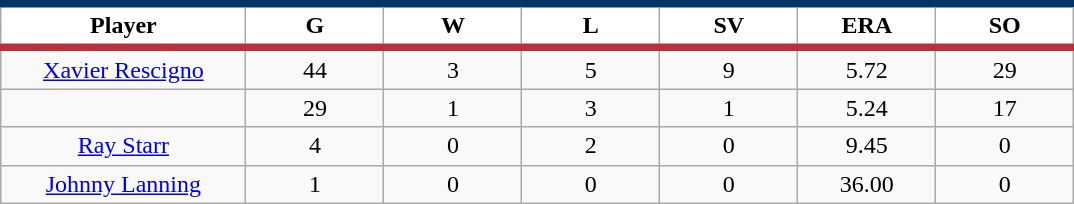<table class="wikitable sortable">
<tr>
<th style="background:#FFFFFF; border-top:#023465 5px solid; border-bottom:#ba313c 5px solid;" width="16%">Player</th>
<th style="background:#FFFFFF; border-top:#023465 5px solid; border-bottom:#ba313c 5px solid;" width="9%">G</th>
<th style="background:#FFFFFF; border-top:#023465 5px solid; border-bottom:#ba313c 5px solid;" width="9%">W</th>
<th style="background:#FFFFFF; border-top:#023465 5px solid; border-bottom:#ba313c 5px solid;" width="9%">L</th>
<th style="background:#FFFFFF; border-top:#023465 5px solid; border-bottom:#ba313c 5px solid;" width="9%">SV</th>
<th style="background:#FFFFFF; border-top:#023465 5px solid; border-bottom:#ba313c 5px solid;" width="9%">ERA</th>
<th style="background:#FFFFFF; border-top:#023465 5px solid; border-bottom:#ba313c 5px solid;" width="9%">SO</th>
</tr>
<tr align="center">
<td><a href='#'>Xavier Rescigno</a></td>
<td>44</td>
<td>3</td>
<td>5</td>
<td>9</td>
<td>5.72</td>
<td>29</td>
</tr>
<tr align="center">
<td></td>
<td>29</td>
<td>1</td>
<td>3</td>
<td>1</td>
<td>5.24</td>
<td>17</td>
</tr>
<tr align="center">
<td><a href='#'>Ray Starr</a></td>
<td>4</td>
<td>0</td>
<td>2</td>
<td>0</td>
<td>9.45</td>
<td>0</td>
</tr>
<tr align="center">
<td><a href='#'>Johnny Lanning</a></td>
<td>1</td>
<td>0</td>
<td>0</td>
<td>0</td>
<td>36.00</td>
<td>0</td>
</tr>
</table>
